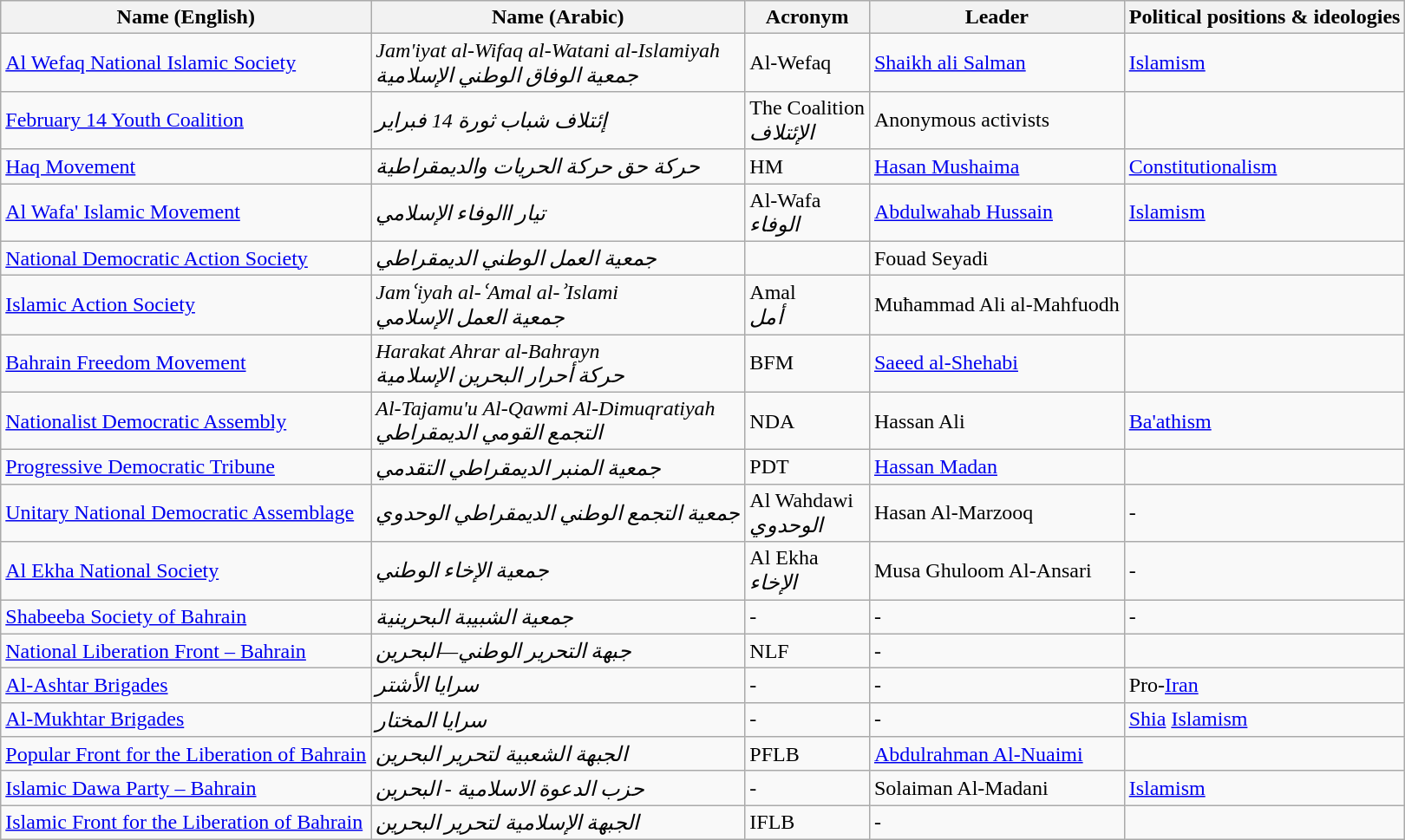<table class="wikitable">
<tr>
<th>Name (English)</th>
<th>Name (Arabic)</th>
<th>Acronym</th>
<th>Leader</th>
<th>Political positions & ideologies</th>
</tr>
<tr>
<td><a href='#'>Al Wefaq National Islamic Society</a></td>
<td><em>Jam'iyat al-Wifaq al-Watani al-Islamiyah</em><br><em><span>جمعية الوفاق الوطني الإسلامية</span></em></td>
<td>Al-Wefaq</td>
<td><a href='#'>Shaikh ali Salman</a></td>
<td><a href='#'>Islamism</a></td>
</tr>
<tr>
<td><a href='#'>February 14 Youth Coalition</a></td>
<td><em><span>إئتلاف شباب ثورة 14 فبراير</span></em></td>
<td>The Coalition<br><em>الإئتلاف</em></td>
<td>Anonymous activists</td>
<td></td>
</tr>
<tr>
<td><a href='#'>Haq Movement</a></td>
<td><em><span>حركة حق حركة الحريات والديمقراطية</span></em></td>
<td>HM</td>
<td><a href='#'>Hasan Mushaima</a></td>
<td><a href='#'>Constitutionalism</a></td>
</tr>
<tr>
<td><a href='#'>Al Wafa' Islamic Movement</a></td>
<td><em><span>تيار االوفاء الإسلامي</span></em></td>
<td>Al-Wafa<br><em>الوفاء</em></td>
<td><a href='#'>Abdulwahab Hussain</a></td>
<td><a href='#'>Islamism</a></td>
</tr>
<tr>
<td><a href='#'>National Democratic Action Society</a></td>
<td><em><span>جمعية العمل الوطني الديمقراطي</span></em></td>
<td></td>
<td>Fouad Seyadi</td>
<td></td>
</tr>
<tr>
<td><a href='#'>Islamic Action Society</a></td>
<td><em>Jamʿiyah al-ʿAmal al-ʾIslami</em><br><em><span>جمعية العمل الإسلامي</span></em></td>
<td>Amal<br><em>أمل</em></td>
<td>Muħammad Ali al-Mahfuodh</td>
<td></td>
</tr>
<tr>
<td><a href='#'>Bahrain Freedom Movement</a></td>
<td><em>Harakat Ahrar al-Bahrayn</em><br><em><span>حركة أحرار البحرين الإسلامية</span></em></td>
<td>BFM</td>
<td><a href='#'>Saeed al-Shehabi</a></td>
<td></td>
</tr>
<tr>
<td><a href='#'>Nationalist Democratic Assembly</a></td>
<td><em>Al-Tajamu'u Al-Qawmi Al-Dimuqratiyah</em><br><em><span>التجمع القومي الديمقراطي</span></em></td>
<td>NDA</td>
<td>Hassan Ali</td>
<td><a href='#'>Ba'athism</a></td>
</tr>
<tr>
<td><a href='#'>Progressive Democratic Tribune</a></td>
<td><span><em>جمعية المنبر الديمقراطي التقدمي</em></span></td>
<td>PDT</td>
<td><a href='#'>Hassan Madan</a></td>
<td></td>
</tr>
<tr>
<td><a href='#'>Unitary National Democratic Assemblage</a></td>
<td><em><span>جمعية التجمع الوطني الديمقراطي الوحدوي</span></em></td>
<td>Al Wahdawi<br><em>الوحدوي</em></td>
<td>Hasan Al-Marzooq</td>
<td>-</td>
</tr>
<tr>
<td><a href='#'>Al Ekha National Society</a> </td>
<td><em><span>جمعية الإخاء الوطني</span></em></td>
<td>Al Ekha<br><em>الإخاء</em></td>
<td>Musa Ghuloom Al-Ansari</td>
<td>-</td>
</tr>
<tr>
<td><a href='#'>Shabeeba Society of Bahrain</a></td>
<td><em><span>جمعية الشبيبة البحرينية</span></em></td>
<td>-</td>
<td>-</td>
<td>-</td>
</tr>
<tr>
<td><a href='#'>National Liberation Front – Bahrain</a></td>
<td><em><span>جبهة التحرير الوطني—البحرين</span></em></td>
<td>NLF</td>
<td>-</td>
<td></td>
</tr>
<tr>
<td><a href='#'>Al-Ashtar Brigades</a></td>
<td><em><span>سرايا الأشتر</span></em></td>
<td>-</td>
<td>-</td>
<td>Pro-<a href='#'>Iran</a></td>
</tr>
<tr>
<td><a href='#'>Al-Mukhtar Brigades</a></td>
<td><em><span>سرايا المختار</span></em></td>
<td>-</td>
<td>-</td>
<td><a href='#'>Shia</a> <a href='#'>Islamism</a></td>
</tr>
<tr>
<td><a href='#'>Popular Front for the Liberation of Bahrain</a></td>
<td><em><span>الجبهة الشعبية لتحرير البحرين</span></em></td>
<td>PFLB</td>
<td><a href='#'>Abdulrahman Al-Nuaimi</a></td>
<td></td>
</tr>
<tr>
<td><a href='#'>Islamic Dawa Party – Bahrain</a></td>
<td><em><span>حزب الدعوة الاسلامية - البحرين</span></em></td>
<td>-</td>
<td>Solaiman Al-Madani</td>
<td><a href='#'>Islamism</a></td>
</tr>
<tr>
<td><a href='#'>Islamic Front for the Liberation of Bahrain</a></td>
<td><em><span>الجبهة الإسلامية لتحرير البحرين</span></em></td>
<td>IFLB</td>
<td>-</td>
<td></td>
</tr>
</table>
